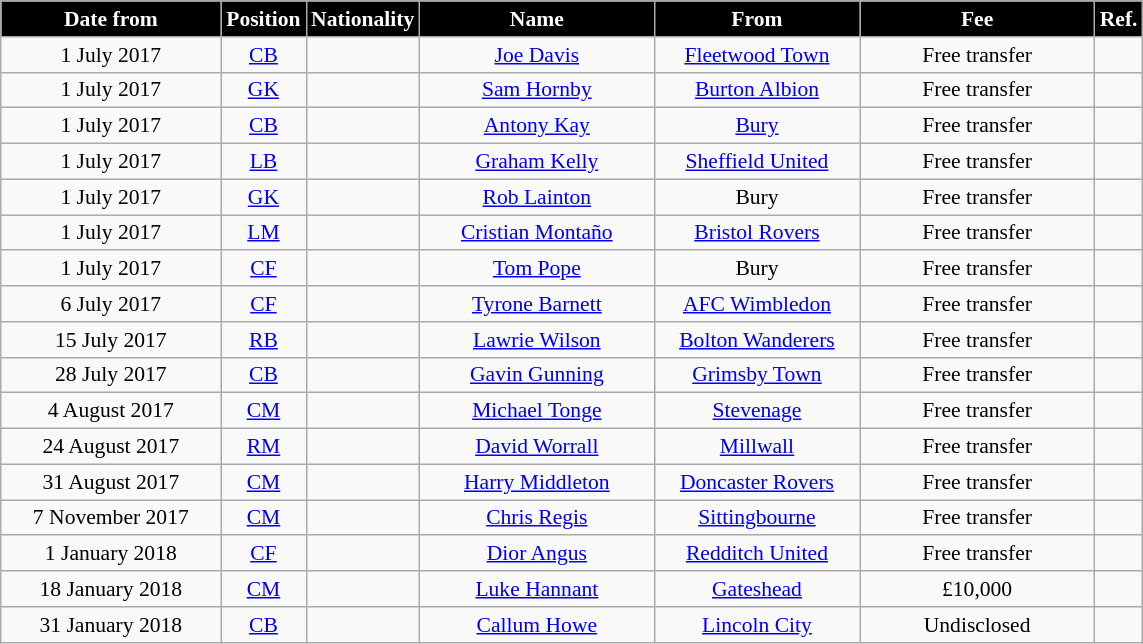<table class="wikitable" style="text-align:center; font-size:90%; ">
<tr>
<th style="background:#000000; color:#FFFFFF; width:140px;">Date from</th>
<th style="background:#000000; color:#FFFFFF; width:50px;">Position</th>
<th style="background:#000000; color:#FFFFFF; width:50px;">Nationality</th>
<th style="background:#000000; color:#FFFFFF; width:150px;">Name</th>
<th style="background:#000000; color:#FFFFFF; width:130px;">From</th>
<th style="background:#000000; color:#FFFFFF; width:150px;">Fee</th>
<th style="background:#000000; color:#FFFFFF; width:25px;">Ref.</th>
</tr>
<tr>
<td>1 July 2017</td>
<td><a href='#'>CB</a></td>
<td></td>
<td><a href='#'>Joe Davis</a></td>
<td><a href='#'>Fleetwood Town</a></td>
<td>Free transfer</td>
<td></td>
</tr>
<tr>
<td>1 July 2017</td>
<td><a href='#'>GK</a></td>
<td></td>
<td><a href='#'>Sam Hornby</a></td>
<td><a href='#'>Burton Albion</a></td>
<td>Free transfer</td>
<td></td>
</tr>
<tr>
<td>1 July 2017</td>
<td><a href='#'>CB</a></td>
<td></td>
<td><a href='#'>Antony Kay</a></td>
<td><a href='#'>Bury</a></td>
<td>Free transfer</td>
<td></td>
</tr>
<tr>
<td>1 July 2017</td>
<td><a href='#'>LB</a></td>
<td></td>
<td><a href='#'>Graham Kelly</a></td>
<td><a href='#'>Sheffield United</a></td>
<td>Free transfer</td>
<td></td>
</tr>
<tr>
<td>1 July 2017</td>
<td><a href='#'>GK</a></td>
<td></td>
<td><a href='#'>Rob Lainton</a></td>
<td>Bury</td>
<td>Free transfer</td>
<td></td>
</tr>
<tr>
<td>1 July 2017</td>
<td><a href='#'>LM</a></td>
<td></td>
<td><a href='#'>Cristian Montaño</a></td>
<td><a href='#'>Bristol Rovers</a></td>
<td>Free transfer</td>
<td></td>
</tr>
<tr>
<td>1 July 2017</td>
<td><a href='#'>CF</a></td>
<td></td>
<td><a href='#'>Tom Pope</a></td>
<td>Bury</td>
<td>Free transfer</td>
<td></td>
</tr>
<tr>
<td>6 July 2017</td>
<td><a href='#'>CF</a></td>
<td></td>
<td><a href='#'>Tyrone Barnett</a></td>
<td><a href='#'>AFC Wimbledon</a></td>
<td>Free transfer</td>
<td></td>
</tr>
<tr>
<td>15 July 2017</td>
<td><a href='#'>RB</a></td>
<td></td>
<td><a href='#'>Lawrie Wilson</a></td>
<td><a href='#'>Bolton Wanderers</a></td>
<td>Free transfer</td>
<td></td>
</tr>
<tr>
<td>28 July 2017</td>
<td><a href='#'>CB</a></td>
<td></td>
<td><a href='#'>Gavin Gunning</a></td>
<td><a href='#'>Grimsby Town</a></td>
<td>Free transfer</td>
<td></td>
</tr>
<tr>
<td>4 August 2017</td>
<td><a href='#'>CM</a></td>
<td></td>
<td><a href='#'>Michael Tonge</a></td>
<td><a href='#'>Stevenage</a></td>
<td>Free transfer</td>
<td></td>
</tr>
<tr>
<td>24 August 2017</td>
<td><a href='#'>RM</a></td>
<td></td>
<td><a href='#'>David Worrall</a></td>
<td><a href='#'>Millwall</a></td>
<td>Free transfer</td>
<td></td>
</tr>
<tr>
<td>31 August 2017</td>
<td><a href='#'>CM</a></td>
<td></td>
<td><a href='#'>Harry Middleton</a></td>
<td><a href='#'>Doncaster Rovers</a></td>
<td>Free transfer</td>
<td></td>
</tr>
<tr>
<td>7 November 2017</td>
<td><a href='#'>CM</a></td>
<td></td>
<td><a href='#'>Chris Regis</a></td>
<td><a href='#'>Sittingbourne</a></td>
<td>Free transfer</td>
<td></td>
</tr>
<tr>
<td>1 January 2018</td>
<td><a href='#'>CF</a></td>
<td></td>
<td><a href='#'>Dior Angus</a></td>
<td><a href='#'>Redditch United</a></td>
<td>Free transfer</td>
<td></td>
</tr>
<tr>
<td>18 January 2018</td>
<td><a href='#'>CM</a></td>
<td></td>
<td><a href='#'>Luke Hannant</a></td>
<td><a href='#'>Gateshead</a></td>
<td>£10,000</td>
<td></td>
</tr>
<tr>
<td>31 January 2018</td>
<td><a href='#'>CB</a></td>
<td></td>
<td><a href='#'>Callum Howe</a></td>
<td><a href='#'>Lincoln City</a></td>
<td>Undisclosed</td>
<td></td>
</tr>
</table>
